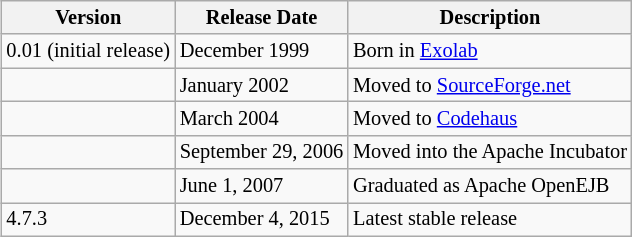<table class="wikitable"  style="margin:auto; margin:0 0 0 2em; font-size:85%;">
<tr>
<th>Version</th>
<th>Release Date</th>
<th>Description</th>
</tr>
<tr>
<td>0.01 (initial release)</td>
<td>December 1999</td>
<td>Born in <a href='#'>Exolab</a></td>
</tr>
<tr>
<td></td>
<td>January 2002</td>
<td>Moved to <a href='#'>SourceForge.net</a></td>
</tr>
<tr>
<td></td>
<td>March 2004</td>
<td>Moved to <a href='#'>Codehaus</a></td>
</tr>
<tr>
<td></td>
<td>September 29, 2006</td>
<td>Moved into the Apache Incubator</td>
</tr>
<tr>
<td></td>
<td>June 1, 2007</td>
<td>Graduated as Apache OpenEJB</td>
</tr>
<tr>
<td>4.7.3</td>
<td>December 4, 2015</td>
<td>Latest stable release</td>
</tr>
</table>
